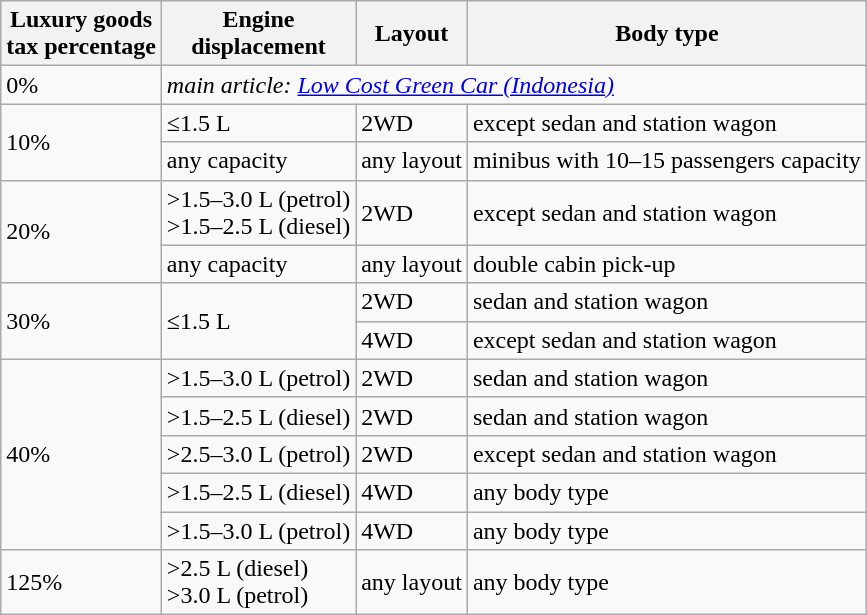<table class="wikitable">
<tr>
<th>Luxury goods<br>tax percentage</th>
<th>Engine<br>displacement</th>
<th>Layout</th>
<th>Body type</th>
</tr>
<tr>
<td>0%</td>
<td colspan="3"><em>main article: <a href='#'>Low Cost Green Car (Indonesia)</a></em></td>
</tr>
<tr>
<td rowspan="2">10%</td>
<td>≤1.5 L</td>
<td>2WD</td>
<td>except sedan and station wagon</td>
</tr>
<tr>
<td>any capacity</td>
<td>any layout</td>
<td>minibus with 10–15 passengers capacity</td>
</tr>
<tr>
<td rowspan="2">20%</td>
<td>>1.5–3.0 L (petrol)<br> >1.5–2.5 L (diesel)</td>
<td>2WD</td>
<td>except sedan and station wagon</td>
</tr>
<tr>
<td>any capacity</td>
<td>any layout</td>
<td>double cabin pick-up</td>
</tr>
<tr>
<td rowspan="2">30%</td>
<td rowspan="2">≤1.5 L</td>
<td>2WD</td>
<td>sedan and station wagon</td>
</tr>
<tr>
<td>4WD</td>
<td>except sedan and station wagon</td>
</tr>
<tr>
<td rowspan="5">40%</td>
<td>>1.5–3.0 L (petrol)</td>
<td>2WD</td>
<td>sedan and station wagon</td>
</tr>
<tr>
<td>>1.5–2.5 L (diesel)</td>
<td>2WD</td>
<td>sedan and station wagon</td>
</tr>
<tr>
<td>>2.5–3.0 L (petrol)</td>
<td>2WD</td>
<td>except sedan and station wagon</td>
</tr>
<tr>
<td>>1.5–2.5 L (diesel)</td>
<td>4WD</td>
<td>any body type</td>
</tr>
<tr>
<td>>1.5–3.0 L (petrol)</td>
<td>4WD</td>
<td>any body type</td>
</tr>
<tr>
<td>125%</td>
<td>>2.5 L (diesel)<br> >3.0 L (petrol)</td>
<td>any layout</td>
<td>any body type</td>
</tr>
</table>
